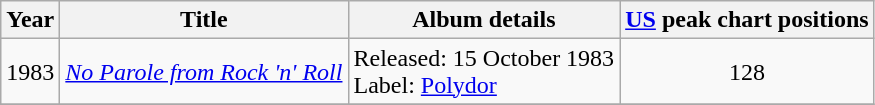<table class="wikitable">
<tr>
<th>Year</th>
<th>Title</th>
<th>Album details</th>
<th><a href='#'>US</a> peak chart positions</th>
</tr>
<tr>
<td>1983</td>
<td><em><a href='#'>No Parole from Rock 'n' Roll</a></em></td>
<td>Released: 15 October 1983<br>Label: <a href='#'>Polydor</a></td>
<td style="text-align:center;">128</td>
</tr>
<tr>
</tr>
</table>
